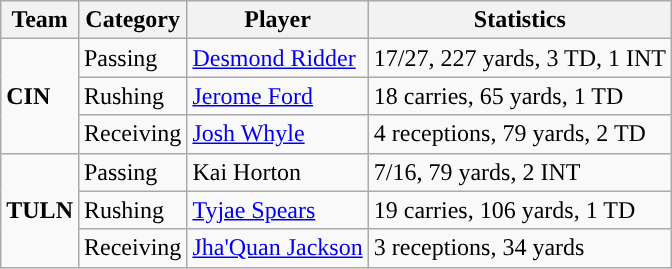<table class="wikitable" style="float: left;">
<tr>
<th>Team</th>
<th>Category</th>
<th>Player</th>
<th>Statistics</th>
</tr>
<tr>
<td rowspan=3><strong>CIN</strong></td>
<td>Passing</td>
<td><a href='#'>Desmond Ridder</a></td>
<td>17/27, 227 yards, 3 TD, 1 INT</td>
</tr>
<tr>
<td>Rushing</td>
<td><a href='#'>Jerome Ford</a></td>
<td>18 carries, 65 yards, 1 TD</td>
</tr>
<tr>
<td>Receiving</td>
<td><a href='#'>Josh Whyle</a></td>
<td>4 receptions, 79 yards, 2 TD</td>
</tr>
<tr>
<td rowspan=3><strong>TULN</strong></td>
<td>Passing</td>
<td>Kai Horton</td>
<td>7/16, 79 yards, 2 INT</td>
</tr>
<tr>
<td>Rushing</td>
<td><a href='#'>Tyjae Spears</a></td>
<td>19 carries, 106 yards, 1 TD</td>
</tr>
<tr>
<td>Receiving</td>
<td><a href='#'>Jha'Quan Jackson</a></td>
<td>3 receptions, 34 yards</td>
</tr>
</table>
